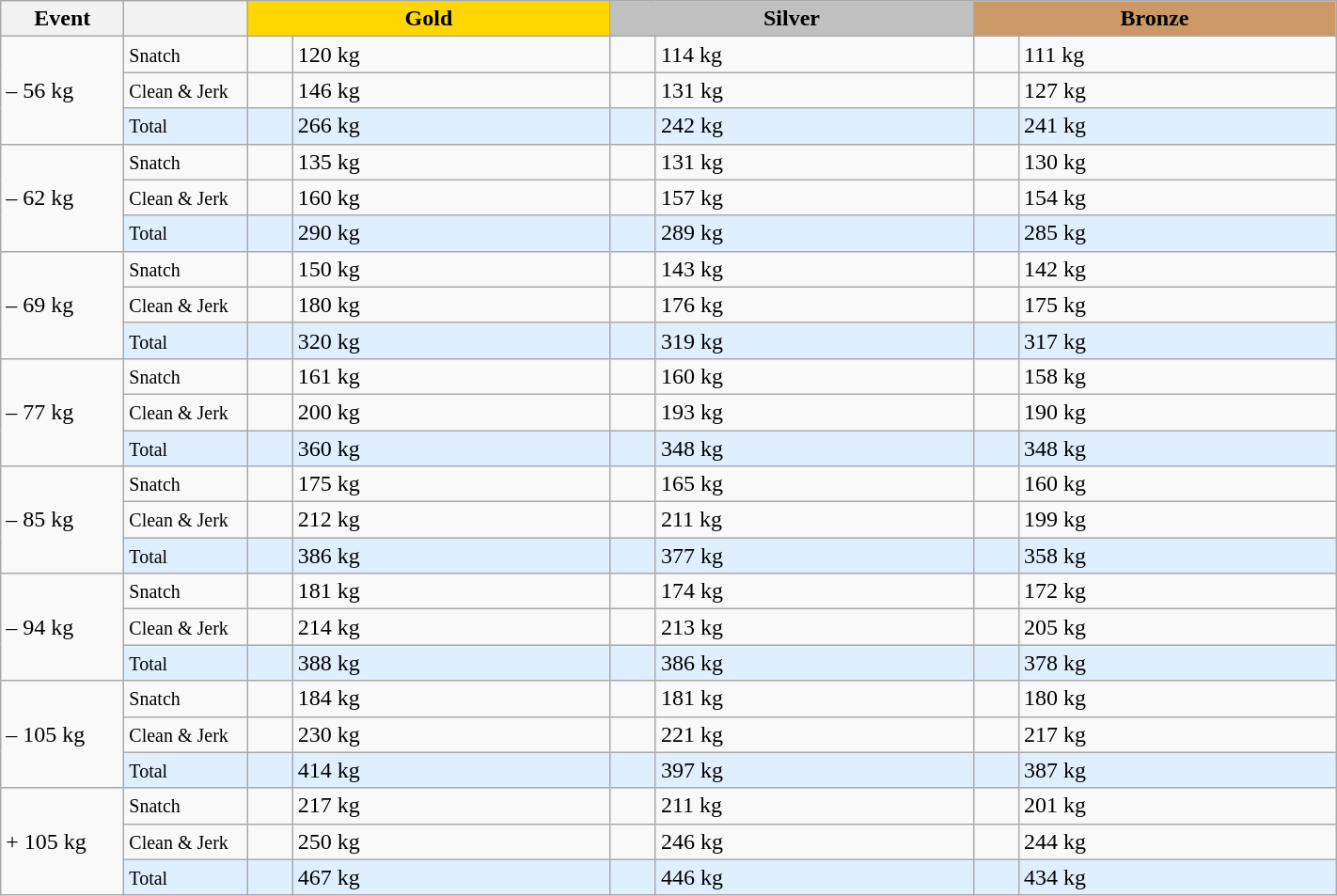<table class="wikitable">
<tr>
<th width=80>Event</th>
<th width=80></th>
<td bgcolor=gold align="center" colspan=2 width=250><strong>Gold</strong></td>
<td bgcolor=silver align="center" colspan=2 width=250><strong>Silver</strong></td>
<td bgcolor=#cc9966 colspan=2 align="center" width=250><strong>Bronze</strong></td>
</tr>
<tr>
<td rowspan=3>– 56 kg<br></td>
<td><small>Snatch</small></td>
<td></td>
<td>120 kg</td>
<td></td>
<td>114 kg</td>
<td></td>
<td>111 kg</td>
</tr>
<tr>
<td><small>Clean & Jerk</small></td>
<td></td>
<td>146 kg</td>
<td></td>
<td>131 kg</td>
<td></td>
<td>127 kg</td>
</tr>
<tr bgcolor=#dfefff>
<td><small>Total</small></td>
<td></td>
<td>266 kg</td>
<td></td>
<td>242 kg</td>
<td></td>
<td>241 kg</td>
</tr>
<tr>
<td rowspan=3>– 62 kg<br></td>
<td><small>Snatch</small></td>
<td></td>
<td>135 kg</td>
<td></td>
<td>131 kg</td>
<td></td>
<td>130 kg</td>
</tr>
<tr>
<td><small>Clean & Jerk</small></td>
<td></td>
<td>160 kg</td>
<td></td>
<td>157 kg</td>
<td></td>
<td>154 kg</td>
</tr>
<tr bgcolor=#dfefff>
<td><small>Total</small></td>
<td></td>
<td>290 kg</td>
<td></td>
<td>289 kg</td>
<td></td>
<td>285 kg</td>
</tr>
<tr>
<td rowspan=3>– 69 kg<br></td>
<td><small>Snatch</small></td>
<td></td>
<td>150 kg</td>
<td></td>
<td>143 kg</td>
<td></td>
<td>142 kg</td>
</tr>
<tr>
<td><small>Clean & Jerk</small></td>
<td></td>
<td>180 kg</td>
<td></td>
<td>176 kg</td>
<td></td>
<td>175 kg</td>
</tr>
<tr bgcolor=#dfefff>
<td><small>Total</small></td>
<td></td>
<td>320 kg</td>
<td></td>
<td>319 kg</td>
<td></td>
<td>317 kg</td>
</tr>
<tr>
<td rowspan=3>– 77 kg<br></td>
<td><small>Snatch</small></td>
<td></td>
<td>161 kg</td>
<td></td>
<td>160 kg</td>
<td></td>
<td>158 kg</td>
</tr>
<tr>
<td><small>Clean & Jerk</small></td>
<td></td>
<td>200 kg</td>
<td></td>
<td>193 kg</td>
<td></td>
<td>190 kg</td>
</tr>
<tr bgcolor=#dfefff>
<td><small>Total</small></td>
<td></td>
<td>360 kg</td>
<td></td>
<td>348 kg</td>
<td></td>
<td>348 kg</td>
</tr>
<tr>
<td rowspan=3>– 85 kg<br></td>
<td><small>Snatch</small></td>
<td></td>
<td>175 kg</td>
<td></td>
<td>165 kg</td>
<td></td>
<td>160 kg</td>
</tr>
<tr>
<td><small>Clean & Jerk</small></td>
<td></td>
<td>212 kg</td>
<td></td>
<td>211 kg</td>
<td></td>
<td>199 kg</td>
</tr>
<tr bgcolor=#dfefff>
<td><small>Total</small></td>
<td></td>
<td>386 kg</td>
<td></td>
<td>377 kg</td>
<td></td>
<td>358 kg</td>
</tr>
<tr>
<td rowspan=3>– 94 kg<br></td>
<td><small>Snatch</small></td>
<td></td>
<td>181 kg</td>
<td></td>
<td>174 kg</td>
<td></td>
<td>172 kg</td>
</tr>
<tr>
<td><small>Clean & Jerk</small></td>
<td></td>
<td>214 kg</td>
<td></td>
<td>213 kg</td>
<td></td>
<td>205 kg</td>
</tr>
<tr bgcolor=#dfefff>
<td><small>Total</small></td>
<td></td>
<td>388 kg</td>
<td></td>
<td>386 kg</td>
<td></td>
<td>378 kg</td>
</tr>
<tr>
<td rowspan=3>– 105 kg<br></td>
<td><small>Snatch</small></td>
<td></td>
<td>184 kg</td>
<td></td>
<td>181 kg</td>
<td></td>
<td>180 kg</td>
</tr>
<tr>
<td><small>Clean & Jerk</small></td>
<td></td>
<td>230 kg</td>
<td></td>
<td>221 kg</td>
<td></td>
<td>217 kg</td>
</tr>
<tr bgcolor=#dfefff>
<td><small>Total</small></td>
<td></td>
<td>414 kg</td>
<td></td>
<td>397 kg</td>
<td></td>
<td>387 kg</td>
</tr>
<tr>
<td rowspan=3>+ 105 kg<br></td>
<td><small>Snatch</small></td>
<td></td>
<td>217 kg</td>
<td></td>
<td>211 kg</td>
<td></td>
<td>201 kg</td>
</tr>
<tr>
<td><small>Clean & Jerk</small></td>
<td></td>
<td>250 kg</td>
<td></td>
<td>246 kg</td>
<td></td>
<td>244 kg</td>
</tr>
<tr bgcolor=#dfefff>
<td><small>Total</small></td>
<td></td>
<td>467 kg</td>
<td></td>
<td>446 kg</td>
<td></td>
<td>434 kg</td>
</tr>
</table>
